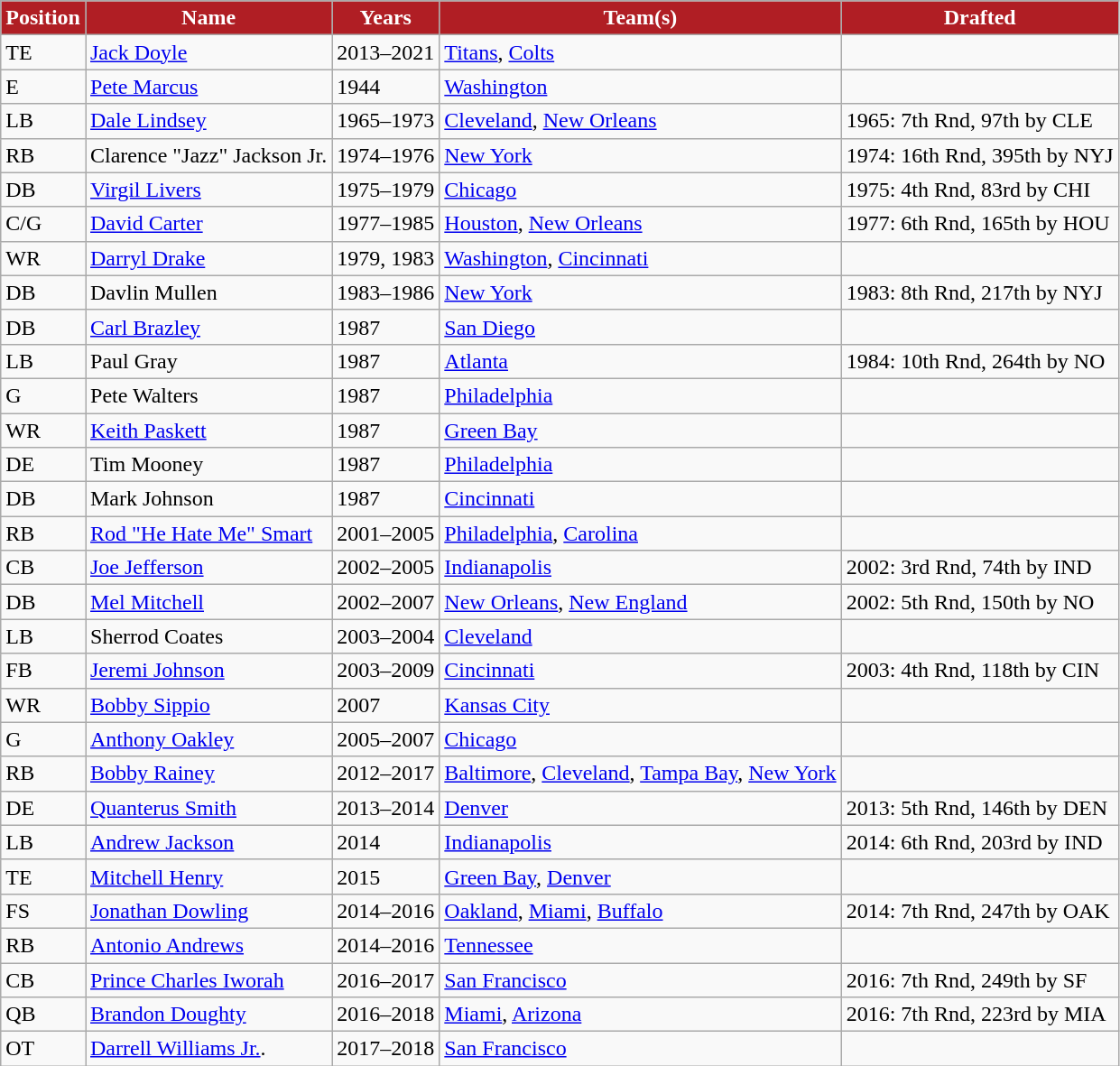<table class="wikitable">
<tr>
<th style="background:#B01E24; color:white;">Position</th>
<th style="background:#B01E24; color:white;">Name</th>
<th style="background:#B01E24; color:white;">Years</th>
<th style="background:#B01E24; color:white;">Team(s)</th>
<th style="background:#B01E24; color:white;">Drafted</th>
</tr>
<tr>
<td>TE</td>
<td><a href='#'>Jack Doyle</a></td>
<td>2013–2021</td>
<td><a href='#'>Titans</a>, <a href='#'>Colts</a></td>
<td></td>
</tr>
<tr>
<td>E</td>
<td><a href='#'>Pete Marcus</a></td>
<td>1944</td>
<td><a href='#'>Washington</a></td>
<td></td>
</tr>
<tr>
<td>LB</td>
<td><a href='#'>Dale Lindsey</a></td>
<td>1965–1973</td>
<td><a href='#'>Cleveland</a>, <a href='#'>New Orleans</a></td>
<td>1965: 7th Rnd, 97th by CLE</td>
</tr>
<tr>
<td>RB</td>
<td>Clarence "Jazz" Jackson Jr.</td>
<td>1974–1976</td>
<td><a href='#'>New York</a></td>
<td>1974: 16th Rnd, 395th by NYJ</td>
</tr>
<tr>
<td>DB</td>
<td><a href='#'>Virgil Livers</a></td>
<td>1975–1979</td>
<td><a href='#'>Chicago</a></td>
<td>1975: 4th Rnd, 83rd by CHI</td>
</tr>
<tr>
<td>C/G</td>
<td><a href='#'>David Carter</a></td>
<td>1977–1985</td>
<td><a href='#'>Houston</a>, <a href='#'>New Orleans</a></td>
<td>1977: 6th Rnd, 165th by HOU</td>
</tr>
<tr>
<td>WR</td>
<td><a href='#'>Darryl Drake</a></td>
<td>1979, 1983</td>
<td><a href='#'>Washington</a>, <a href='#'>Cincinnati</a></td>
<td></td>
</tr>
<tr>
<td>DB</td>
<td>Davlin Mullen</td>
<td>1983–1986</td>
<td><a href='#'>New York</a></td>
<td>1983: 8th Rnd, 217th by NYJ</td>
</tr>
<tr>
<td>DB</td>
<td><a href='#'>Carl Brazley</a></td>
<td>1987</td>
<td><a href='#'>San Diego</a></td>
<td></td>
</tr>
<tr>
<td>LB</td>
<td>Paul Gray</td>
<td>1987</td>
<td><a href='#'>Atlanta</a></td>
<td>1984: 10th Rnd, 264th by NO</td>
</tr>
<tr>
<td>G</td>
<td>Pete Walters</td>
<td>1987</td>
<td><a href='#'>Philadelphia</a></td>
<td></td>
</tr>
<tr>
<td>WR</td>
<td><a href='#'>Keith Paskett</a></td>
<td>1987</td>
<td><a href='#'>Green Bay</a></td>
<td></td>
</tr>
<tr>
<td>DE</td>
<td>Tim Mooney</td>
<td>1987</td>
<td><a href='#'>Philadelphia</a></td>
<td></td>
</tr>
<tr>
<td>DB</td>
<td>Mark Johnson</td>
<td>1987</td>
<td><a href='#'>Cincinnati</a></td>
<td></td>
</tr>
<tr>
<td>RB</td>
<td><a href='#'>Rod "He Hate Me" Smart</a></td>
<td>2001–2005</td>
<td><a href='#'>Philadelphia</a>, <a href='#'>Carolina</a></td>
<td></td>
</tr>
<tr>
<td>CB</td>
<td><a href='#'>Joe Jefferson</a></td>
<td>2002–2005</td>
<td><a href='#'>Indianapolis</a></td>
<td>2002: 3rd Rnd, 74th by IND</td>
</tr>
<tr>
<td>DB</td>
<td><a href='#'>Mel Mitchell</a></td>
<td>2002–2007</td>
<td><a href='#'>New Orleans</a>, <a href='#'>New England</a></td>
<td>2002: 5th Rnd, 150th by NO</td>
</tr>
<tr>
<td>LB</td>
<td>Sherrod Coates</td>
<td>2003–2004</td>
<td><a href='#'>Cleveland</a></td>
<td></td>
</tr>
<tr>
<td>FB</td>
<td><a href='#'>Jeremi Johnson</a></td>
<td>2003–2009</td>
<td><a href='#'>Cincinnati</a></td>
<td>2003: 4th Rnd, 118th by CIN</td>
</tr>
<tr>
<td>WR</td>
<td><a href='#'>Bobby Sippio</a></td>
<td>2007</td>
<td><a href='#'>Kansas City</a></td>
<td></td>
</tr>
<tr>
<td>G</td>
<td><a href='#'>Anthony Oakley</a></td>
<td>2005–2007</td>
<td><a href='#'>Chicago</a></td>
<td></td>
</tr>
<tr>
<td>RB</td>
<td><a href='#'>Bobby Rainey</a></td>
<td>2012–2017</td>
<td><a href='#'>Baltimore</a>, <a href='#'>Cleveland</a>, <a href='#'>Tampa Bay</a>, <a href='#'>New York</a></td>
<td></td>
</tr>
<tr>
<td>DE</td>
<td><a href='#'>Quanterus Smith</a></td>
<td>2013–2014</td>
<td><a href='#'>Denver</a></td>
<td>2013: 5th Rnd, 146th by DEN</td>
</tr>
<tr>
<td>LB</td>
<td><a href='#'>Andrew Jackson</a></td>
<td>2014</td>
<td><a href='#'>Indianapolis</a></td>
<td>2014: 6th Rnd, 203rd by IND</td>
</tr>
<tr>
<td>TE</td>
<td><a href='#'>Mitchell Henry</a></td>
<td>2015</td>
<td><a href='#'>Green Bay</a>, <a href='#'>Denver</a></td>
<td></td>
</tr>
<tr>
<td>FS</td>
<td><a href='#'>Jonathan Dowling</a></td>
<td>2014–2016</td>
<td><a href='#'>Oakland</a>, <a href='#'>Miami</a>, <a href='#'>Buffalo</a></td>
<td>2014: 7th Rnd, 247th by OAK</td>
</tr>
<tr>
<td>RB</td>
<td><a href='#'>Antonio Andrews</a></td>
<td>2014–2016</td>
<td><a href='#'>Tennessee</a></td>
<td></td>
</tr>
<tr>
<td>CB</td>
<td><a href='#'>Prince Charles Iworah</a></td>
<td>2016–2017</td>
<td><a href='#'>San Francisco</a></td>
<td>2016: 7th Rnd, 249th by SF</td>
</tr>
<tr>
<td>QB</td>
<td><a href='#'>Brandon Doughty</a></td>
<td>2016–2018</td>
<td><a href='#'>Miami</a>, <a href='#'>Arizona</a></td>
<td>2016: 7th Rnd, 223rd by MIA</td>
</tr>
<tr>
<td>OT</td>
<td><a href='#'>Darrell Williams Jr.</a>.</td>
<td>2017–2018</td>
<td><a href='#'>San Francisco</a></td>
<td></td>
</tr>
</table>
